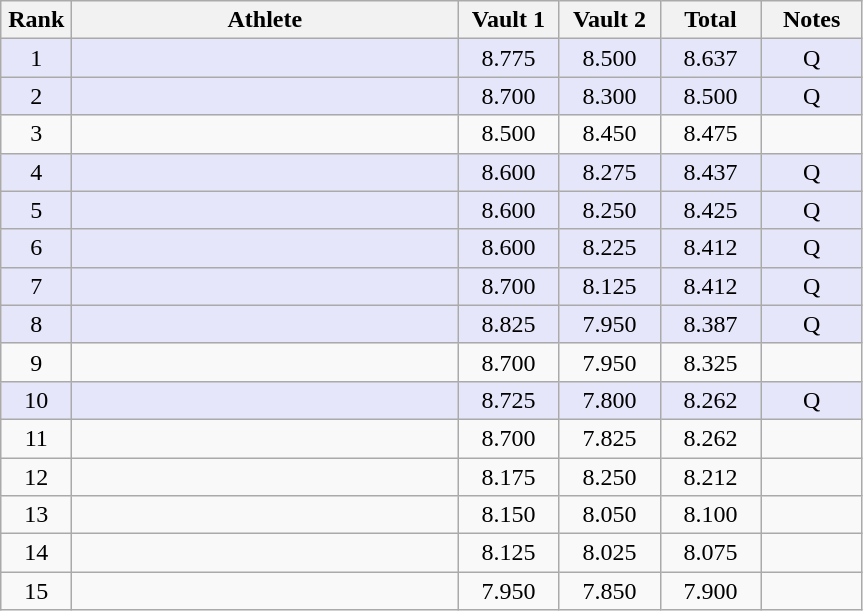<table class=wikitable style="text-align:center">
<tr>
<th width=40>Rank</th>
<th width=250>Athlete</th>
<th width=60>Vault 1</th>
<th width=60>Vault 2</th>
<th width=60>Total</th>
<th width=60>Notes</th>
</tr>
<tr bgcolor="lavender">
<td>1</td>
<td style="text-align:left"></td>
<td>8.775</td>
<td>8.500</td>
<td>8.637</td>
<td>Q</td>
</tr>
<tr bgcolor="lavender">
<td>2</td>
<td style="text-align:left"></td>
<td>8.700</td>
<td>8.300</td>
<td>8.500</td>
<td>Q</td>
</tr>
<tr>
<td>3</td>
<td style="text-align:left"></td>
<td>8.500</td>
<td>8.450</td>
<td>8.475</td>
<td></td>
</tr>
<tr bgcolor="lavender">
<td>4</td>
<td style="text-align:left"></td>
<td>8.600</td>
<td>8.275</td>
<td>8.437</td>
<td>Q</td>
</tr>
<tr bgcolor="lavender">
<td>5</td>
<td style="text-align:left"></td>
<td>8.600</td>
<td>8.250</td>
<td>8.425</td>
<td>Q</td>
</tr>
<tr bgcolor="lavender">
<td>6</td>
<td style="text-align:left"></td>
<td>8.600</td>
<td>8.225</td>
<td>8.412</td>
<td>Q</td>
</tr>
<tr bgcolor="lavender">
<td>7</td>
<td style="text-align:left"></td>
<td>8.700</td>
<td>8.125</td>
<td>8.412</td>
<td>Q</td>
</tr>
<tr bgcolor="lavender">
<td>8</td>
<td style="text-align:left"></td>
<td>8.825</td>
<td>7.950</td>
<td>8.387</td>
<td>Q</td>
</tr>
<tr>
<td>9</td>
<td style="text-align:left"></td>
<td>8.700</td>
<td>7.950</td>
<td>8.325</td>
<td></td>
</tr>
<tr bgcolor="lavender">
<td>10</td>
<td style="text-align:left"></td>
<td>8.725</td>
<td>7.800</td>
<td>8.262</td>
<td>Q</td>
</tr>
<tr>
<td>11</td>
<td style="text-align:left"></td>
<td>8.700</td>
<td>7.825</td>
<td>8.262</td>
<td></td>
</tr>
<tr>
<td>12</td>
<td style="text-align:left"></td>
<td>8.175</td>
<td>8.250</td>
<td>8.212</td>
<td></td>
</tr>
<tr>
<td>13</td>
<td style="text-align:left"></td>
<td>8.150</td>
<td>8.050</td>
<td>8.100</td>
<td></td>
</tr>
<tr>
<td>14</td>
<td style="text-align:left"></td>
<td>8.125</td>
<td>8.025</td>
<td>8.075</td>
<td></td>
</tr>
<tr>
<td>15</td>
<td style="text-align:left"></td>
<td>7.950</td>
<td>7.850</td>
<td>7.900</td>
<td></td>
</tr>
</table>
